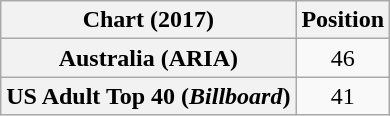<table class="wikitable sortable plainrowheaders" style="text-align:center">
<tr>
<th>Chart (2017)</th>
<th>Position</th>
</tr>
<tr>
<th scope="row">Australia (ARIA)</th>
<td>46</td>
</tr>
<tr>
<th scope="row">US Adult Top 40 (<em>Billboard</em>)</th>
<td>41</td>
</tr>
</table>
